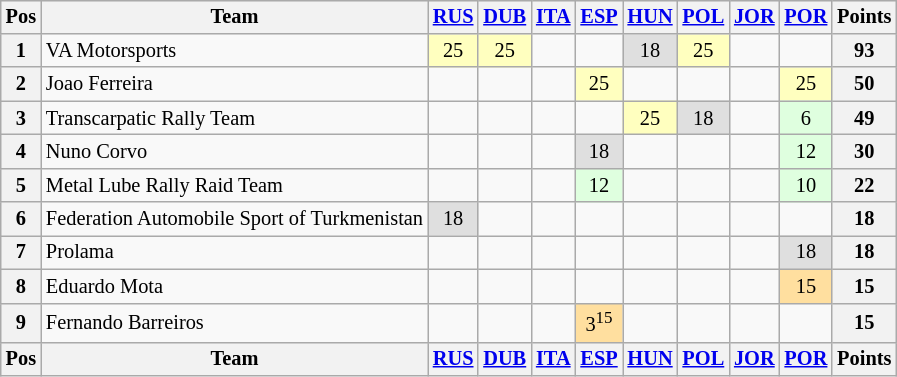<table class="wikitable" style="font-size: 85%; text-align: center; display: inline-table;">
<tr valign="top">
<th valign="middle">Pos</th>
<th valign="middle">Team</th>
<th><a href='#'>RUS</a><br></th>
<th><a href='#'>DUB</a><br></th>
<th><a href='#'>ITA</a><br></th>
<th><a href='#'>ESP</a><br></th>
<th><a href='#'>HUN</a><br></th>
<th><a href='#'>POL</a><br></th>
<th><a href='#'>JOR</a><br></th>
<th><a href='#'>POR</a><br></th>
<th valign="middle">Points</th>
</tr>
<tr>
<th>1</th>
<td align=left> VA Motorsports</td>
<td style="background:#ffffbf;">25</td>
<td style="background:#ffffbf;">25</td>
<td></td>
<td></td>
<td style="background:#dfdfdf;">18</td>
<td style="background:#ffffbf;">25</td>
<td></td>
<td></td>
<th>93</th>
</tr>
<tr>
<th>2</th>
<td align=left> Joao Ferreira</td>
<td></td>
<td></td>
<td></td>
<td style="background:#ffffbf;">25</td>
<td></td>
<td></td>
<td></td>
<td style="background:#ffffbf;">25</td>
<th>50</th>
</tr>
<tr>
<th>3</th>
<td align=left> Transcarpatic Rally Team</td>
<td></td>
<td></td>
<td></td>
<td></td>
<td style="background:#ffffbf;">25</td>
<td style="background:#dfdfdf;">18</td>
<td></td>
<td style="background:#dfffdf;">6</td>
<th>49</th>
</tr>
<tr>
<th>4</th>
<td align=left> Nuno Corvo</td>
<td></td>
<td></td>
<td></td>
<td style="background:#dfdfdf;">18</td>
<td></td>
<td></td>
<td></td>
<td style="background:#dfffdf;">12</td>
<th>30</th>
</tr>
<tr>
<th>5</th>
<td align=left> Metal Lube Rally Raid Team</td>
<td></td>
<td></td>
<td></td>
<td style="background:#dfffdf;">12</td>
<td></td>
<td></td>
<td></td>
<td style="background:#dfffdf;">10</td>
<th>22</th>
</tr>
<tr>
<th>6</th>
<td align=left> Federation Automobile Sport of Turkmenistan</td>
<td style="background:#dfdfdf;">18</td>
<td></td>
<td></td>
<td></td>
<td></td>
<td></td>
<td></td>
<td></td>
<th>18</th>
</tr>
<tr>
<th>7</th>
<td align=left> Prolama</td>
<td></td>
<td></td>
<td></td>
<td></td>
<td></td>
<td></td>
<td></td>
<td style="background:#dfdfdf;">18</td>
<th>18</th>
</tr>
<tr>
<th>8</th>
<td align=left> Eduardo Mota</td>
<td></td>
<td></td>
<td></td>
<td></td>
<td></td>
<td></td>
<td></td>
<td style="background:#ffdf9f;">15</td>
<th>15</th>
</tr>
<tr>
<th>9</th>
<td align=left> Fernando Barreiros</td>
<td></td>
<td></td>
<td></td>
<td style="background:#ffdf9f;">3<sup>15</sup></td>
<td></td>
<td></td>
<td></td>
<td></td>
<th>15</th>
</tr>
<tr valign="top">
<th valign="middle">Pos</th>
<th valign="middle">Team</th>
<th><a href='#'>RUS</a><br></th>
<th><a href='#'>DUB</a><br></th>
<th><a href='#'>ITA</a><br></th>
<th><a href='#'>ESP</a><br></th>
<th><a href='#'>HUN</a><br></th>
<th><a href='#'>POL</a><br></th>
<th><a href='#'>JOR</a><br></th>
<th><a href='#'>POR</a><br></th>
<th valign="middle">Points</th>
</tr>
</table>
